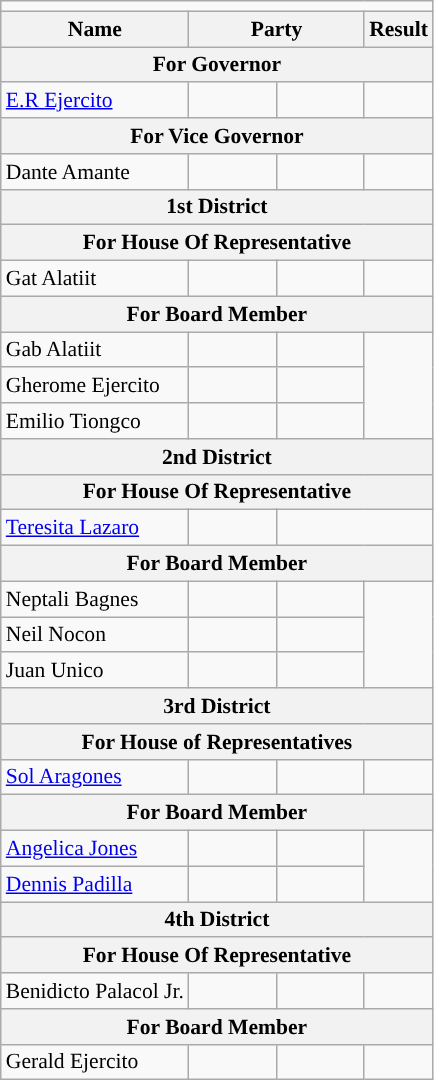<table class="wikitable" style="font-size:90%">
<tr>
<td colspan="5" style="color:inherit;background:"></td>
</tr>
<tr>
<th !width=150px>Name</th>
<th colspan=2 width=110px>Party</th>
<th>Result</th>
</tr>
<tr>
<th colspan="5">For Governor</th>
</tr>
<tr Won>
<td><a href='#'>E.R Ejercito</a></td>
<td></td>
<td></td>
</tr>
<tr>
<th colspan="5">For Vice Governor</th>
</tr>
<tr>
<td>Dante Amante</td>
<td></td>
<td></td>
</tr>
<tr>
<th colspan="5">1st District</th>
</tr>
<tr>
<th colspan="5">For House Of Representative</th>
</tr>
<tr>
<td>Gat Alatiit</td>
<td></td>
<td></td>
</tr>
<tr>
<th colspan="5">For Board Member</th>
</tr>
<tr>
<td>Gab Alatiit</td>
<td></td>
<td></td>
</tr>
<tr>
<td>Gherome Ejercito</td>
<td></td>
<td></td>
</tr>
<tr>
<td>Emilio Tiongco</td>
<td></td>
<td></td>
</tr>
<tr>
<th colspan="5">2nd District</th>
</tr>
<tr>
<th colspan="5">For House Of Representative</th>
</tr>
<tr>
<td><a href='#'>Teresita Lazaro</a></td>
<td></td>
</tr>
<tr>
<th colspan="5">For Board Member</th>
</tr>
<tr>
<td>Neptali Bagnes</td>
<td></td>
<td></td>
</tr>
<tr>
<td>Neil Nocon</td>
<td></td>
<td></td>
</tr>
<tr>
<td>Juan Unico</td>
<td></td>
<td></td>
</tr>
<tr>
<th colspan="5">3rd District</th>
</tr>
<tr>
<th colspan="5">For House of Representatives</th>
</tr>
<tr>
<td><a href='#'>Sol Aragones</a></td>
<td></td>
<td></td>
</tr>
<tr>
<th colspan="5">For Board Member</th>
</tr>
<tr>
<td><a href='#'>Angelica Jones</a></td>
<td></td>
<td></td>
</tr>
<tr>
<td><a href='#'>Dennis Padilla</a></td>
<td></td>
<td></td>
</tr>
<tr>
<th colspan="5">4th District</th>
</tr>
<tr>
<th colspan="5">For House Of Representative</th>
</tr>
<tr>
<td>Benidicto Palacol Jr.</td>
<td></td>
<td></td>
</tr>
<tr>
<th colspan="5">For Board Member</th>
</tr>
<tr>
<td>Gerald Ejercito</td>
<td></td>
<td></td>
</tr>
</table>
